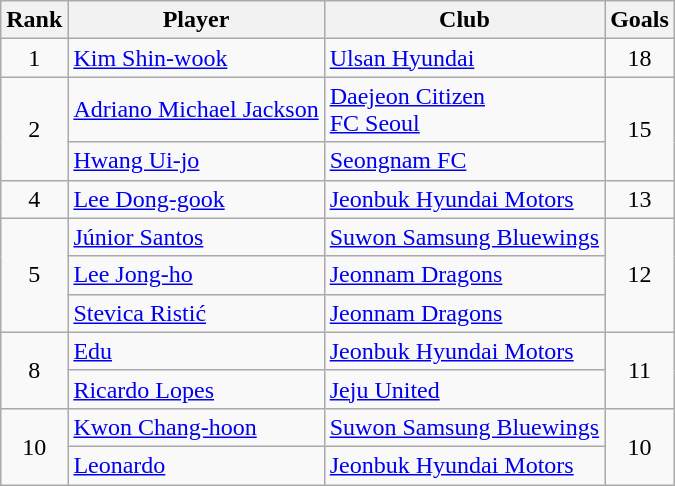<table class=wikitable>
<tr>
<th>Rank</th>
<th>Player</th>
<th>Club</th>
<th>Goals</th>
</tr>
<tr>
<td align="center">1</td>
<td> <a href='#'>Kim Shin-wook</a></td>
<td><a href='#'>Ulsan Hyundai</a></td>
<td align=center>18</td>
</tr>
<tr>
<td align="center" rowspan=2>2</td>
<td> <a href='#'>Adriano Michael Jackson</a></td>
<td><a href='#'>Daejeon Citizen</a> <br> <a href='#'>FC Seoul</a></td>
<td align=center rowspan=2>15</td>
</tr>
<tr>
<td> <a href='#'>Hwang Ui-jo</a></td>
<td><a href='#'>Seongnam FC</a></td>
</tr>
<tr>
<td align="center">4</td>
<td> <a href='#'>Lee Dong-gook</a></td>
<td><a href='#'>Jeonbuk Hyundai Motors</a></td>
<td align=center>13</td>
</tr>
<tr>
<td align="center" rowspan=3>5</td>
<td> <a href='#'>Júnior Santos</a></td>
<td><a href='#'>Suwon Samsung Bluewings</a></td>
<td align=center rowspan=3>12</td>
</tr>
<tr>
<td> <a href='#'>Lee Jong-ho</a></td>
<td><a href='#'>Jeonnam Dragons</a></td>
</tr>
<tr>
<td> <a href='#'>Stevica Ristić</a></td>
<td><a href='#'>Jeonnam Dragons</a></td>
</tr>
<tr>
<td align="center" rowspan=2>8</td>
<td> <a href='#'>Edu</a></td>
<td><a href='#'>Jeonbuk Hyundai Motors</a></td>
<td align=center rowspan=2>11</td>
</tr>
<tr>
<td> <a href='#'>Ricardo Lopes</a></td>
<td><a href='#'>Jeju United</a></td>
</tr>
<tr>
<td align="center" rowspan=2>10</td>
<td> <a href='#'>Kwon Chang-hoon</a></td>
<td><a href='#'>Suwon Samsung Bluewings</a></td>
<td align=center rowspan=2>10</td>
</tr>
<tr>
<td> <a href='#'>Leonardo</a></td>
<td><a href='#'>Jeonbuk Hyundai Motors</a></td>
</tr>
</table>
